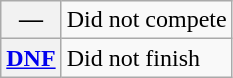<table class="wikitable">
<tr>
<th scope="row">—</th>
<td>Did not compete</td>
</tr>
<tr>
<th scope="row"><a href='#'>DNF</a></th>
<td>Did not finish</td>
</tr>
</table>
